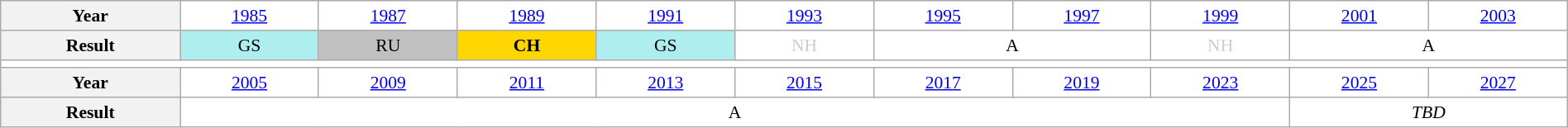<table class="wikitable" style="text-align:center; font-size:90%; background:white;" width="100%">
<tr>
<th>Year</th>
<td><a href='#'>1985</a></td>
<td><a href='#'>1987</a></td>
<td><a href='#'>1989</a></td>
<td><a href='#'>1991</a></td>
<td><a href='#'>1993</a></td>
<td><a href='#'>1995</a></td>
<td><a href='#'>1997</a></td>
<td><a href='#'>1999</a></td>
<td><a href='#'>2001</a></td>
<td><a href='#'>2003</a></td>
</tr>
<tr>
<th>Result</th>
<td bgcolor="afeeee">GS</td>
<td bgcolor="silver">RU</td>
<td bgcolor="gold"><strong>CH</strong></td>
<td bgcolor="afeeee">GS</td>
<td style="color:#ccc">NH</td>
<td colspan="2">A</td>
<td style="color:#ccc">NH</td>
<td colspan="2">A</td>
</tr>
<tr>
<td colspan="11"></td>
</tr>
<tr>
<th>Year</th>
<td><a href='#'>2005</a></td>
<td><a href='#'>2009</a></td>
<td><a href='#'>2011</a></td>
<td><a href='#'>2013</a></td>
<td><a href='#'>2015</a></td>
<td><a href='#'>2017</a></td>
<td><a href='#'>2019</a></td>
<td><a href='#'>2023</a></td>
<td><a href='#'>2025</a></td>
<td><a href='#'>2027</a></td>
</tr>
<tr>
<th>Result</th>
<td colspan="8">A</td>
<td colspan="2"><em>TBD</em></td>
</tr>
</table>
